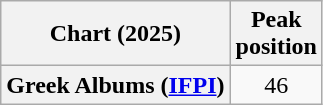<table class="wikitable sortable plainrowheaders" style="text-align:center;">
<tr>
<th>Chart (2025)</th>
<th>Peak<br>position</th>
</tr>
<tr>
<th scope="row">Greek Albums (<a href='#'>IFPI</a>)</th>
<td>46</td>
</tr>
</table>
